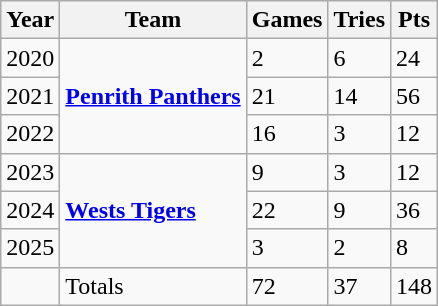<table class="wikitable">
<tr>
<th>Year</th>
<th>Team</th>
<th>Games</th>
<th>Tries</th>
<th>Pts</th>
</tr>
<tr>
<td>2020</td>
<td rowspan="3"> <strong><a href='#'>Penrith Panthers</a></strong></td>
<td>2</td>
<td>6</td>
<td>24</td>
</tr>
<tr>
<td>2021</td>
<td>21</td>
<td>14</td>
<td>56</td>
</tr>
<tr>
<td>2022</td>
<td>16</td>
<td>3</td>
<td>12</td>
</tr>
<tr>
<td>2023</td>
<td rowspan="3"> <strong><a href='#'>Wests Tigers</a></strong></td>
<td>9</td>
<td>3</td>
<td>12</td>
</tr>
<tr>
<td>2024</td>
<td>22</td>
<td>9</td>
<td>36</td>
</tr>
<tr>
<td>2025</td>
<td>3</td>
<td>2</td>
<td>8</td>
</tr>
<tr>
<td></td>
<td>Totals</td>
<td>72</td>
<td>37</td>
<td>148</td>
</tr>
</table>
